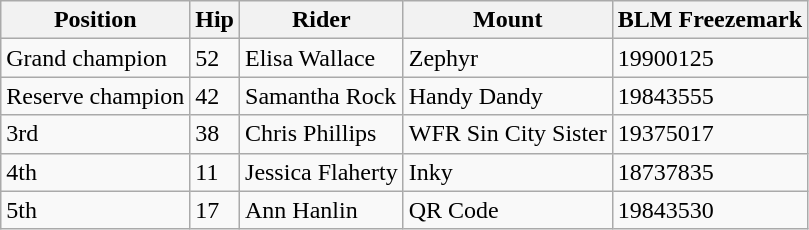<table class="wikitable sortable" style="text-align: left;">
<tr>
<th>Position</th>
<th>Hip</th>
<th>Rider</th>
<th>Mount</th>
<th>BLM Freezemark</th>
</tr>
<tr>
<td>Grand champion</td>
<td>52</td>
<td>Elisa Wallace<br></td>
<td>Zephyr</td>
<td>19900125</td>
</tr>
<tr>
<td>Reserve champion</td>
<td>42</td>
<td>Samantha Rock<br></td>
<td>Handy Dandy</td>
<td>19843555</td>
</tr>
<tr>
<td>3rd</td>
<td>38</td>
<td>Chris Phillips<br></td>
<td>WFR Sin City Sister</td>
<td>19375017</td>
</tr>
<tr>
<td>4th</td>
<td>11</td>
<td>Jessica Flaherty<br></td>
<td>Inky</td>
<td>18737835</td>
</tr>
<tr>
<td>5th</td>
<td>17</td>
<td>Ann Hanlin<br></td>
<td>QR Code</td>
<td>19843530</td>
</tr>
</table>
